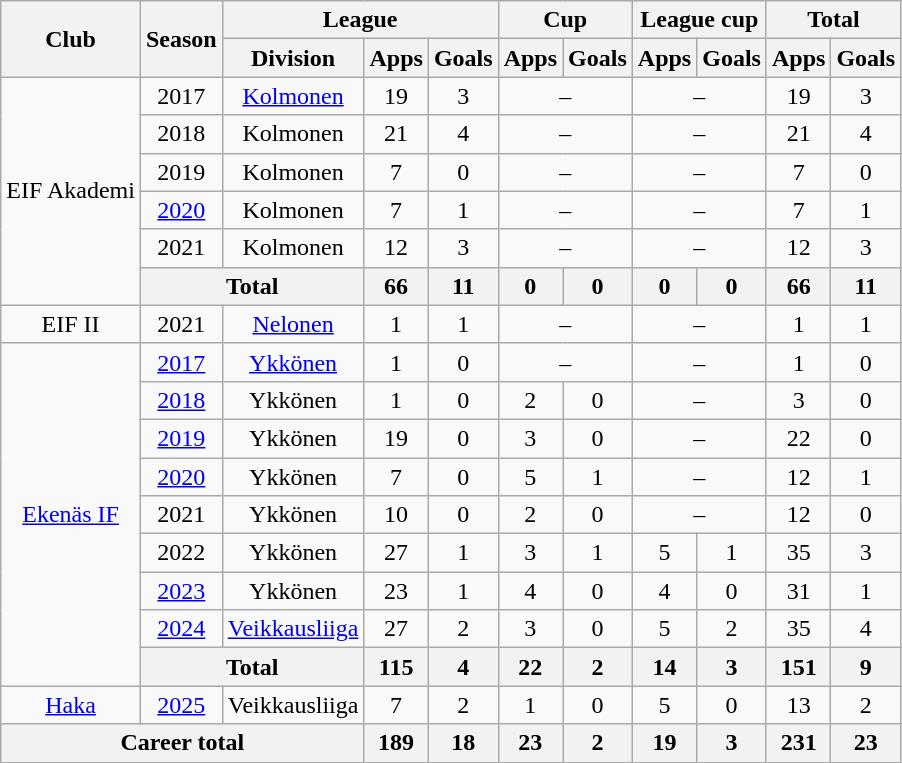<table class="wikitable" style="text-align:center">
<tr>
<th rowspan="2">Club</th>
<th rowspan="2">Season</th>
<th colspan="3">League</th>
<th colspan="2">Cup</th>
<th colspan="2">League cup</th>
<th colspan="2">Total</th>
</tr>
<tr>
<th>Division</th>
<th>Apps</th>
<th>Goals</th>
<th>Apps</th>
<th>Goals</th>
<th>Apps</th>
<th>Goals</th>
<th>Apps</th>
<th>Goals</th>
</tr>
<tr>
<td rowspan=6>EIF Akademi</td>
<td>2017</td>
<td><a href='#'>Kolmonen</a></td>
<td>19</td>
<td>3</td>
<td colspan=2>–</td>
<td colspan=2>–</td>
<td>19</td>
<td>3</td>
</tr>
<tr>
<td>2018</td>
<td>Kolmonen</td>
<td>21</td>
<td>4</td>
<td colspan=2>–</td>
<td colspan=2>–</td>
<td>21</td>
<td>4</td>
</tr>
<tr>
<td>2019</td>
<td>Kolmonen</td>
<td>7</td>
<td>0</td>
<td colspan=2>–</td>
<td colspan=2>–</td>
<td>7</td>
<td>0</td>
</tr>
<tr>
<td><a href='#'>2020</a></td>
<td>Kolmonen</td>
<td>7</td>
<td>1</td>
<td colspan=2>–</td>
<td colspan=2>–</td>
<td>7</td>
<td>1</td>
</tr>
<tr>
<td>2021</td>
<td>Kolmonen</td>
<td>12</td>
<td>3</td>
<td colspan=2>–</td>
<td colspan=2>–</td>
<td>12</td>
<td>3</td>
</tr>
<tr>
<th colspan="2">Total</th>
<th>66</th>
<th>11</th>
<th>0</th>
<th>0</th>
<th>0</th>
<th>0</th>
<th>66</th>
<th>11</th>
</tr>
<tr>
<td>EIF II</td>
<td>2021</td>
<td><a href='#'>Nelonen</a></td>
<td>1</td>
<td>1</td>
<td colspan=2>–</td>
<td colspan=2>–</td>
<td>1</td>
<td>1</td>
</tr>
<tr>
<td rowspan=9><a href='#'>Ekenäs IF</a></td>
<td><a href='#'>2017</a></td>
<td><a href='#'>Ykkönen</a></td>
<td>1</td>
<td>0</td>
<td colspan=2>–</td>
<td colspan=2>–</td>
<td>1</td>
<td>0</td>
</tr>
<tr>
<td><a href='#'>2018</a></td>
<td>Ykkönen</td>
<td>1</td>
<td>0</td>
<td>2</td>
<td>0</td>
<td colspan=2>–</td>
<td>3</td>
<td>0</td>
</tr>
<tr>
<td><a href='#'>2019</a></td>
<td>Ykkönen</td>
<td>19</td>
<td>0</td>
<td>3</td>
<td>0</td>
<td colspan=2>–</td>
<td>22</td>
<td>0</td>
</tr>
<tr>
<td><a href='#'>2020</a></td>
<td>Ykkönen</td>
<td>7</td>
<td>0</td>
<td>5</td>
<td>1</td>
<td colspan=2>–</td>
<td>12</td>
<td>1</td>
</tr>
<tr>
<td>2021</td>
<td>Ykkönen</td>
<td>10</td>
<td>0</td>
<td>2</td>
<td>0</td>
<td colspan=2>–</td>
<td>12</td>
<td>0</td>
</tr>
<tr>
<td>2022</td>
<td>Ykkönen</td>
<td>27</td>
<td>1</td>
<td>3</td>
<td>1</td>
<td>5</td>
<td>1</td>
<td>35</td>
<td>3</td>
</tr>
<tr>
<td><a href='#'>2023</a></td>
<td>Ykkönen</td>
<td>23</td>
<td>1</td>
<td>4</td>
<td>0</td>
<td>4</td>
<td>0</td>
<td>31</td>
<td>1</td>
</tr>
<tr>
<td><a href='#'>2024</a></td>
<td><a href='#'>Veikkausliiga</a></td>
<td>27</td>
<td>2</td>
<td>3</td>
<td>0</td>
<td>5</td>
<td>2</td>
<td>35</td>
<td>4</td>
</tr>
<tr>
<th colspan="2">Total</th>
<th>115</th>
<th>4</th>
<th>22</th>
<th>2</th>
<th>14</th>
<th>3</th>
<th>151</th>
<th>9</th>
</tr>
<tr>
<td><a href='#'>Haka</a></td>
<td><a href='#'>2025</a></td>
<td>Veikkausliiga</td>
<td>7</td>
<td>2</td>
<td>1</td>
<td>0</td>
<td>5</td>
<td>0</td>
<td>13</td>
<td>2</td>
</tr>
<tr>
<th colspan="3">Career total</th>
<th>189</th>
<th>18</th>
<th>23</th>
<th>2</th>
<th>19</th>
<th>3</th>
<th>231</th>
<th>23</th>
</tr>
</table>
